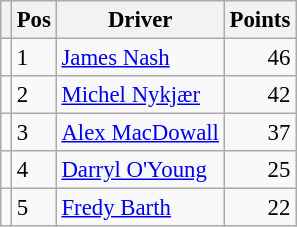<table class="wikitable" style="font-size: 95%;">
<tr>
<th></th>
<th>Pos</th>
<th>Driver</th>
<th>Points</th>
</tr>
<tr>
<td align="left"></td>
<td>1</td>
<td> <a href='#'>James Nash</a></td>
<td align="right">46</td>
</tr>
<tr>
<td align="left"></td>
<td>2</td>
<td> <a href='#'>Michel Nykjær</a></td>
<td align="right">42</td>
</tr>
<tr>
<td align="left"></td>
<td>3</td>
<td> <a href='#'>Alex MacDowall</a></td>
<td align="right">37</td>
</tr>
<tr>
<td align="left"></td>
<td>4</td>
<td> <a href='#'>Darryl O'Young</a></td>
<td align="right">25</td>
</tr>
<tr>
<td align="left"></td>
<td>5</td>
<td> <a href='#'>Fredy Barth</a></td>
<td align="right">22</td>
</tr>
</table>
